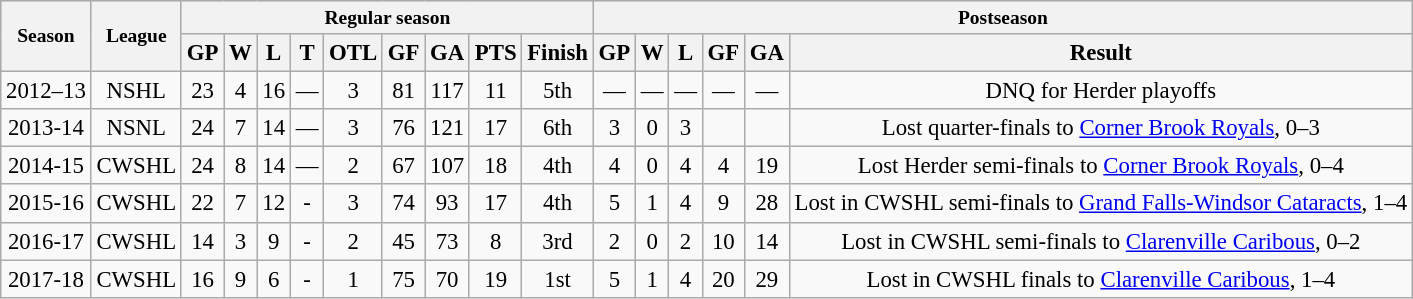<table class="wikitable plainrowheaders"  style="text-align: center; font-size: 95%">
<tr align="center" style="font-size: small; font-weight:bold; background-color:#dddddd; padding:5px;">
<th rowspan="2" scope="col">Season</th>
<th rowspan="2" scope="col">League</th>
<th colspan="9">Regular season</th>
<th colspan="9">Postseason</th>
</tr>
<tr>
<th scope="col">GP</th>
<th scope="col">W</th>
<th scope="col">L</th>
<th scope="col">T</th>
<th scope="col">OTL</th>
<th scope="col">GF</th>
<th scope="col">GA</th>
<th scope="col">PTS</th>
<th scope="col">Finish</th>
<th scope="col">GP</th>
<th scope="col">W</th>
<th scope="col">L</th>
<th scope="col">GF</th>
<th scope="col">GA</th>
<th scope="col">Result</th>
</tr>
<tr>
<td scope="row">2012–13</td>
<td>NSHL</td>
<td>23</td>
<td>4</td>
<td>16</td>
<td>—</td>
<td>3</td>
<td>81</td>
<td>117</td>
<td>11</td>
<td>5th</td>
<td>—</td>
<td>—</td>
<td>—</td>
<td>—</td>
<td>—</td>
<td>DNQ for Herder playoffs</td>
</tr>
<tr>
<td scope="row">2013-14</td>
<td>NSNL</td>
<td>24</td>
<td>7</td>
<td>14</td>
<td>—</td>
<td>3</td>
<td>76</td>
<td>121</td>
<td>17</td>
<td>6th</td>
<td>3</td>
<td>0</td>
<td>3</td>
<td></td>
<td></td>
<td>Lost quarter-finals to <a href='#'>Corner Brook Royals</a>, 0–3</td>
</tr>
<tr>
<td scope="row">2014-15</td>
<td>CWSHL</td>
<td>24</td>
<td>8</td>
<td>14</td>
<td>—</td>
<td>2</td>
<td>67</td>
<td>107</td>
<td>18</td>
<td>4th</td>
<td>4</td>
<td>0</td>
<td>4</td>
<td>4</td>
<td>19</td>
<td>Lost Herder semi-finals to <a href='#'>Corner Brook Royals</a>, 0–4</td>
</tr>
<tr>
<td>2015-16</td>
<td>CWSHL</td>
<td>22</td>
<td>7</td>
<td>12</td>
<td>-</td>
<td>3</td>
<td>74</td>
<td>93</td>
<td>17</td>
<td>4th</td>
<td>5</td>
<td>1</td>
<td>4</td>
<td>9</td>
<td>28</td>
<td>Lost in CWSHL semi-finals to <a href='#'>Grand Falls-Windsor Cataracts</a>, 1–4</td>
</tr>
<tr>
<td>2016-17</td>
<td>CWSHL</td>
<td>14</td>
<td>3</td>
<td>9</td>
<td>-</td>
<td>2</td>
<td>45</td>
<td>73</td>
<td>8</td>
<td>3rd</td>
<td>2</td>
<td>0</td>
<td>2</td>
<td>10</td>
<td>14</td>
<td>Lost in CWSHL semi-finals to <a href='#'>Clarenville Caribous</a>, 0–2</td>
</tr>
<tr>
<td>2017-18</td>
<td>CWSHL</td>
<td>16</td>
<td>9</td>
<td>6</td>
<td>-</td>
<td>1</td>
<td>75</td>
<td>70</td>
<td>19</td>
<td>1st</td>
<td>5</td>
<td>1</td>
<td>4</td>
<td>20</td>
<td>29</td>
<td>Lost in CWSHL finals to <a href='#'>Clarenville Caribous</a>, 1–4</td>
</tr>
</table>
